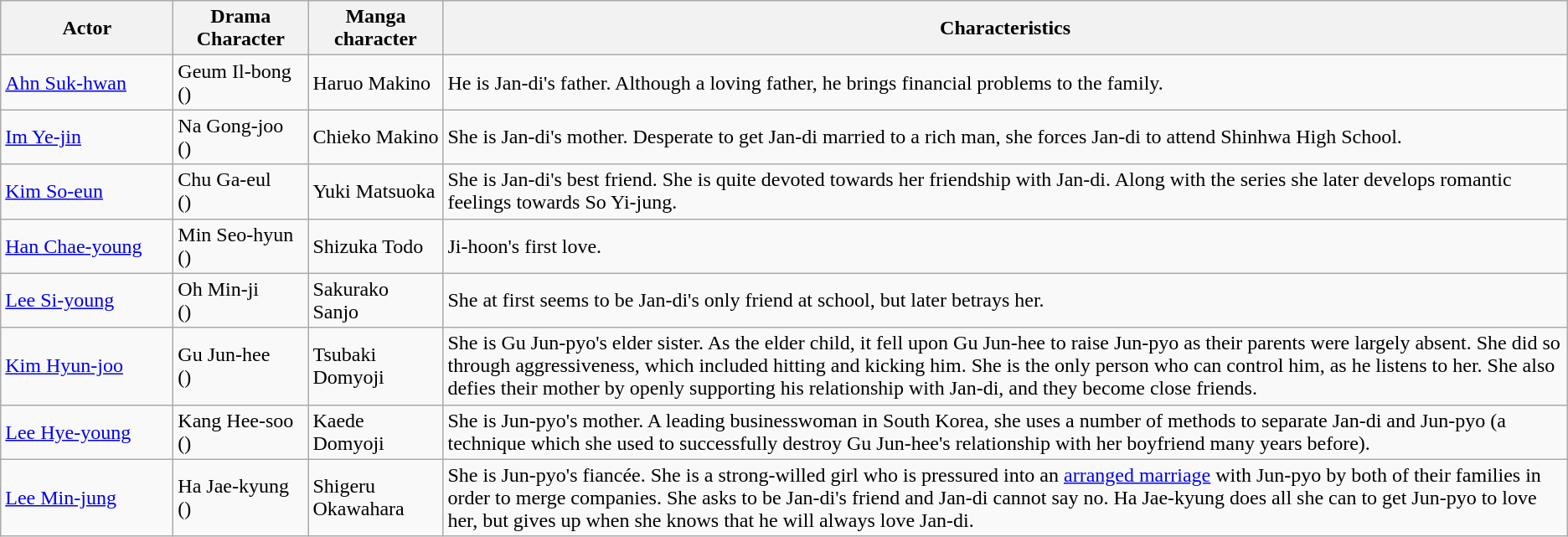<table class="wikitable">
<tr>
<th width="130px">Actor</th>
<th width="100px">Drama Character</th>
<th width="100px">Manga character</th>
<th>Characteristics</th>
</tr>
<tr>
<td><a href='#'>Ahn Suk-hwan</a></td>
<td>Geum Il-bong <br> ()</td>
<td>Haruo Makino</td>
<td>He is Jan-di's father. Although a loving father, he brings financial problems to the family.</td>
</tr>
<tr>
<td><a href='#'>Im Ye-jin</a></td>
<td>Na Gong-joo <br> ()</td>
<td>Chieko Makino</td>
<td>She is Jan-di's mother. Desperate to get Jan-di married to a rich man, she forces Jan-di to attend Shinhwa High School.</td>
</tr>
<tr>
<td><a href='#'>Kim So-eun</a></td>
<td>Chu Ga-eul <br> ()</td>
<td>Yuki Matsuoka</td>
<td>She is Jan-di's best friend. She is quite devoted towards her friendship with Jan-di. Along with the series she later develops romantic feelings towards So Yi-jung.</td>
</tr>
<tr>
<td><a href='#'>Han Chae-young</a></td>
<td>Min Seo-hyun <br> ()</td>
<td>Shizuka Todo</td>
<td>Ji-hoon's first love.</td>
</tr>
<tr>
<td><a href='#'>Lee Si-young</a></td>
<td>Oh Min-ji <br> ()</td>
<td>Sakurako Sanjo</td>
<td>She at first seems to be Jan-di's only friend at school, but later betrays her.</td>
</tr>
<tr>
<td><a href='#'>Kim Hyun-joo</a></td>
<td>Gu Jun-hee <br> ()</td>
<td>Tsubaki Domyoji</td>
<td>She is Gu Jun-pyo's elder sister. As the elder child, it fell upon Gu Jun-hee to raise Jun-pyo as their parents were largely absent. She did so through aggressiveness, which included hitting and kicking him. She is the only person who can control him, as he listens to her. She also defies their mother by openly supporting his relationship with Jan-di, and they become close friends.</td>
</tr>
<tr>
<td><a href='#'>Lee Hye-young</a></td>
<td>Kang Hee-soo <br> ()</td>
<td>Kaede Domyoji</td>
<td>She is Jun-pyo's mother. A leading businesswoman in South Korea, she uses a number of methods to separate Jan-di and Jun-pyo (a technique which she used to successfully destroy Gu Jun-hee's relationship with her boyfriend many years before).</td>
</tr>
<tr>
<td><a href='#'>Lee Min-jung</a></td>
<td>Ha Jae-kyung <br> ()</td>
<td>Shigeru Okawahara</td>
<td>She is Jun-pyo's fiancée. She is a strong-willed girl who is pressured into an <a href='#'>arranged marriage</a> with Jun-pyo by both of their families in order to merge companies. She asks to be Jan-di's friend and Jan-di cannot say no. Ha Jae-kyung does all she can to get Jun-pyo to love her, but gives up when she knows that he will always love Jan-di.</td>
</tr>
</table>
